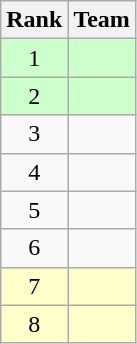<table class=wikitable style="text-align: center;">
<tr>
<th>Rank</th>
<th>Team</th>
</tr>
<tr style="background: #CCFFCC;">
<td>1</td>
<td style="text-align: left;"><strong></strong></td>
</tr>
<tr style="background: #CCFFCC;">
<td>2</td>
<td style="text-align: left;"><strong></strong></td>
</tr>
<tr>
<td>3</td>
<td style="text-align: left;"></td>
</tr>
<tr>
<td>4</td>
<td style="text-align: left;"></td>
</tr>
<tr>
<td>5</td>
<td style="text-align: left;"></td>
</tr>
<tr>
<td>6</td>
<td style="text-align: left;"></td>
</tr>
<tr style="background: #FFFFCC;">
<td>7</td>
<td style="text-align: left;"></td>
</tr>
<tr style="background: #FFFFCC;">
<td>8</td>
<td style="text-align: left;"></td>
</tr>
</table>
